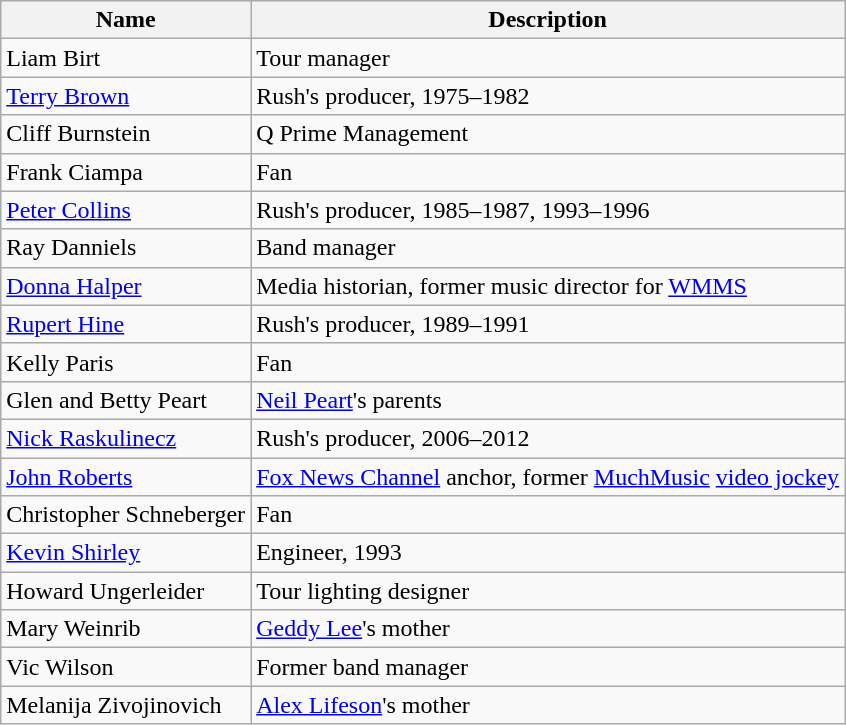<table class="wikitable">
<tr>
<th>Name</th>
<th>Description</th>
</tr>
<tr>
<td>Liam Birt</td>
<td>Tour manager</td>
</tr>
<tr>
<td><a href='#'>Terry Brown</a></td>
<td>Rush's producer, 1975–1982</td>
</tr>
<tr>
<td>Cliff Burnstein</td>
<td>Q Prime Management</td>
</tr>
<tr>
<td>Frank Ciampa</td>
<td>Fan</td>
</tr>
<tr>
<td><a href='#'>Peter Collins</a></td>
<td>Rush's producer, 1985–1987, 1993–1996</td>
</tr>
<tr>
<td>Ray Danniels</td>
<td>Band manager</td>
</tr>
<tr>
<td><a href='#'>Donna Halper</a></td>
<td>Media historian, former music director for <a href='#'>WMMS</a></td>
</tr>
<tr>
<td><a href='#'>Rupert Hine</a></td>
<td>Rush's producer, 1989–1991</td>
</tr>
<tr>
<td>Kelly Paris</td>
<td>Fan</td>
</tr>
<tr>
<td>Glen and Betty Peart</td>
<td><a href='#'>Neil Peart</a>'s parents</td>
</tr>
<tr>
<td><a href='#'>Nick Raskulinecz</a></td>
<td>Rush's producer, 2006–2012</td>
</tr>
<tr>
<td><a href='#'>John Roberts</a></td>
<td><a href='#'>Fox News Channel</a> anchor, former <a href='#'>MuchMusic</a> <a href='#'>video jockey</a></td>
</tr>
<tr>
<td>Christopher Schneberger</td>
<td>Fan</td>
</tr>
<tr>
<td><a href='#'>Kevin Shirley</a></td>
<td>Engineer, 1993</td>
</tr>
<tr>
<td>Howard Ungerleider</td>
<td>Tour lighting designer</td>
</tr>
<tr>
<td>Mary Weinrib</td>
<td><a href='#'>Geddy Lee</a>'s mother</td>
</tr>
<tr>
<td>Vic Wilson</td>
<td>Former band manager</td>
</tr>
<tr>
<td>Melanija Zivojinovich</td>
<td><a href='#'>Alex Lifeson</a>'s mother</td>
</tr>
</table>
